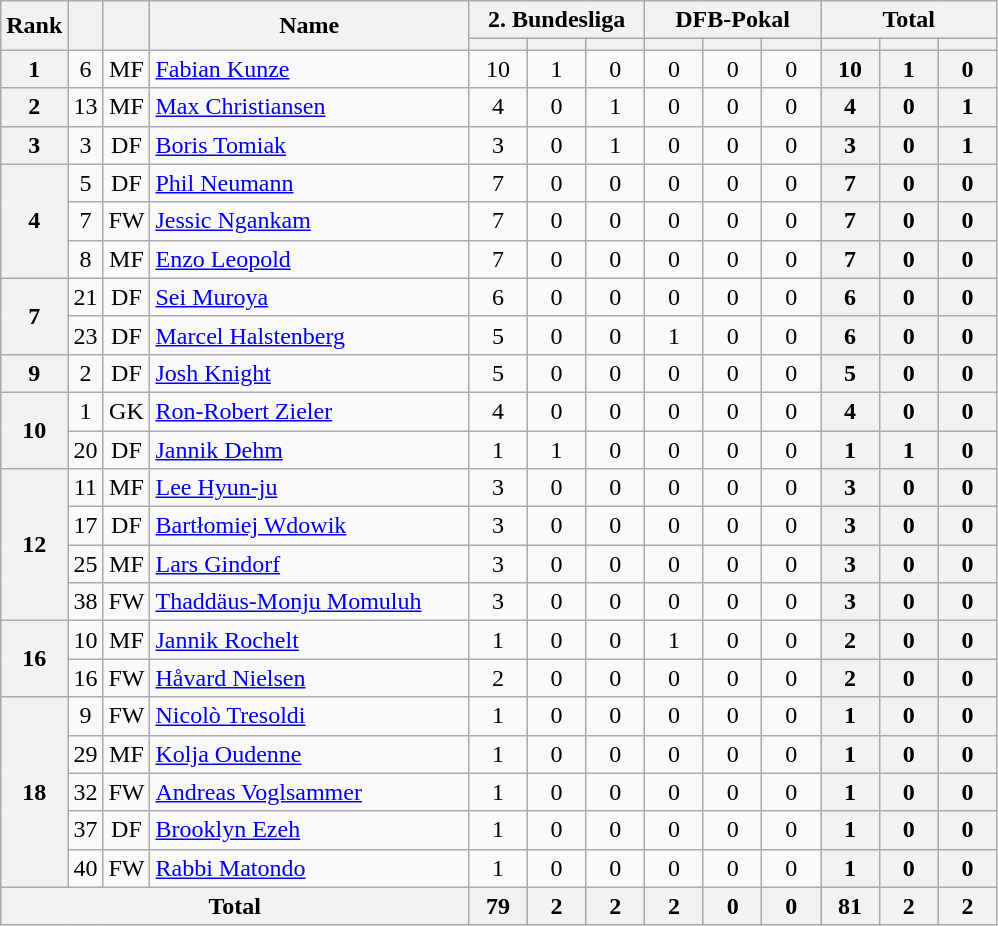<table class="wikitable" style="text-align:center;">
<tr>
<th rowspan=2>Rank</th>
<th rowspan=2></th>
<th rowspan=2></th>
<th rowspan=2 width=205>Name</th>
<th colspan=3 width=110>2. Bundesliga</th>
<th colspan=3 width=110>DFB-Pokal</th>
<th colspan=3 width=110>Total</th>
</tr>
<tr>
<th width=30></th>
<th width=30></th>
<th width=30></th>
<th width=30></th>
<th width=30></th>
<th width=30></th>
<th width=30></th>
<th width=30></th>
<th width=30></th>
</tr>
<tr>
<th>1</th>
<td>6</td>
<td>MF</td>
<td align="left"> <a href='#'>Fabian Kunze</a></td>
<td>10</td>
<td>1</td>
<td>0</td>
<td>0</td>
<td>0</td>
<td>0</td>
<th>10</th>
<th>1</th>
<th>0</th>
</tr>
<tr>
<th>2</th>
<td>13</td>
<td>MF</td>
<td align="left"> <a href='#'>Max Christiansen</a></td>
<td>4</td>
<td>0</td>
<td>1</td>
<td>0</td>
<td>0</td>
<td>0</td>
<th>4</th>
<th>0</th>
<th>1</th>
</tr>
<tr>
<th>3</th>
<td>3</td>
<td>DF</td>
<td align="left"> <a href='#'>Boris Tomiak</a></td>
<td>3</td>
<td>0</td>
<td>1</td>
<td>0</td>
<td>0</td>
<td>0</td>
<th>3</th>
<th>0</th>
<th>1</th>
</tr>
<tr>
<th rowspan=3>4</th>
<td>5</td>
<td>DF</td>
<td align="left"> <a href='#'>Phil Neumann</a></td>
<td>7</td>
<td>0</td>
<td>0</td>
<td>0</td>
<td>0</td>
<td>0</td>
<th>7</th>
<th>0</th>
<th>0</th>
</tr>
<tr>
<td>7</td>
<td>FW</td>
<td align="left"> <a href='#'>Jessic Ngankam</a></td>
<td>7</td>
<td>0</td>
<td>0</td>
<td>0</td>
<td>0</td>
<td>0</td>
<th>7</th>
<th>0</th>
<th>0</th>
</tr>
<tr>
<td>8</td>
<td>MF</td>
<td align="left"> <a href='#'>Enzo Leopold</a></td>
<td>7</td>
<td>0</td>
<td>0</td>
<td>0</td>
<td>0</td>
<td>0</td>
<th>7</th>
<th>0</th>
<th>0</th>
</tr>
<tr>
<th rowspan=2>7</th>
<td>21</td>
<td>DF</td>
<td align="left"> <a href='#'>Sei Muroya</a></td>
<td>6</td>
<td>0</td>
<td>0</td>
<td>0</td>
<td>0</td>
<td>0</td>
<th>6</th>
<th>0</th>
<th>0</th>
</tr>
<tr>
<td>23</td>
<td>DF</td>
<td align="left"> <a href='#'>Marcel Halstenberg</a></td>
<td>5</td>
<td>0</td>
<td>0</td>
<td>1</td>
<td>0</td>
<td>0</td>
<th>6</th>
<th>0</th>
<th>0</th>
</tr>
<tr>
<th>9</th>
<td>2</td>
<td>DF</td>
<td align="left"> <a href='#'>Josh Knight</a></td>
<td>5</td>
<td>0</td>
<td>0</td>
<td>0</td>
<td>0</td>
<td>0</td>
<th>5</th>
<th>0</th>
<th>0</th>
</tr>
<tr>
<th rowspan=2>10</th>
<td>1</td>
<td>GK</td>
<td align="left"> <a href='#'>Ron-Robert Zieler</a></td>
<td>4</td>
<td>0</td>
<td>0</td>
<td>0</td>
<td>0</td>
<td>0</td>
<th>4</th>
<th>0</th>
<th>0</th>
</tr>
<tr>
<td>20</td>
<td>DF</td>
<td align="left"> <a href='#'>Jannik Dehm</a></td>
<td>1</td>
<td>1</td>
<td>0</td>
<td>0</td>
<td>0</td>
<td>0</td>
<th>1</th>
<th>1</th>
<th>0</th>
</tr>
<tr>
<th rowspan=4>12</th>
<td>11</td>
<td>MF</td>
<td align="left"> <a href='#'>Lee Hyun-ju</a></td>
<td>3</td>
<td>0</td>
<td>0</td>
<td>0</td>
<td>0</td>
<td>0</td>
<th>3</th>
<th>0</th>
<th>0</th>
</tr>
<tr>
<td>17</td>
<td>DF</td>
<td align="left"> <a href='#'>Bartłomiej Wdowik</a></td>
<td>3</td>
<td>0</td>
<td>0</td>
<td>0</td>
<td>0</td>
<td>0</td>
<th>3</th>
<th>0</th>
<th>0</th>
</tr>
<tr>
<td>25</td>
<td>MF</td>
<td align="left"> <a href='#'>Lars Gindorf</a></td>
<td>3</td>
<td>0</td>
<td>0</td>
<td>0</td>
<td>0</td>
<td>0</td>
<th>3</th>
<th>0</th>
<th>0</th>
</tr>
<tr>
<td>38</td>
<td>FW</td>
<td align="left"> <a href='#'>Thaddäus-Monju Momuluh</a></td>
<td>3</td>
<td>0</td>
<td>0</td>
<td>0</td>
<td>0</td>
<td>0</td>
<th>3</th>
<th>0</th>
<th>0</th>
</tr>
<tr>
<th rowspan=2>16</th>
<td>10</td>
<td>MF</td>
<td align="left"> <a href='#'>Jannik Rochelt</a></td>
<td>1</td>
<td>0</td>
<td>0</td>
<td>1</td>
<td>0</td>
<td>0</td>
<th>2</th>
<th>0</th>
<th>0</th>
</tr>
<tr>
<td>16</td>
<td>FW</td>
<td align="left"> <a href='#'>Håvard Nielsen</a></td>
<td>2</td>
<td>0</td>
<td>0</td>
<td>0</td>
<td>0</td>
<td>0</td>
<th>2</th>
<th>0</th>
<th>0</th>
</tr>
<tr>
<th rowspan=5>18</th>
<td>9</td>
<td>FW</td>
<td align="left"> <a href='#'>Nicolò Tresoldi</a></td>
<td>1</td>
<td>0</td>
<td>0</td>
<td>0</td>
<td>0</td>
<td>0</td>
<th>1</th>
<th>0</th>
<th>0</th>
</tr>
<tr>
<td>29</td>
<td>MF</td>
<td align="left"> <a href='#'>Kolja Oudenne</a></td>
<td>1</td>
<td>0</td>
<td>0</td>
<td>0</td>
<td>0</td>
<td>0</td>
<th>1</th>
<th>0</th>
<th>0</th>
</tr>
<tr>
<td>32</td>
<td>FW</td>
<td align="left"> <a href='#'>Andreas Voglsammer</a></td>
<td>1</td>
<td>0</td>
<td>0</td>
<td>0</td>
<td>0</td>
<td>0</td>
<th>1</th>
<th>0</th>
<th>0</th>
</tr>
<tr>
<td>37</td>
<td>DF</td>
<td align="left"> <a href='#'>Brooklyn Ezeh</a></td>
<td>1</td>
<td>0</td>
<td>0</td>
<td>0</td>
<td>0</td>
<td>0</td>
<th>1</th>
<th>0</th>
<th>0</th>
</tr>
<tr>
<td>40</td>
<td>FW</td>
<td align="left"> <a href='#'>Rabbi Matondo</a></td>
<td>1</td>
<td>0</td>
<td>0</td>
<td>0</td>
<td>0</td>
<td>0</td>
<th>1</th>
<th>0</th>
<th>0</th>
</tr>
<tr>
<th colspan="4">Total</th>
<th>79</th>
<th>2</th>
<th>2</th>
<th>2</th>
<th>0</th>
<th>0</th>
<th>81</th>
<th>2</th>
<th>2</th>
</tr>
</table>
